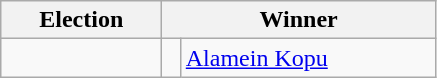<table class=wikitable>
<tr>
<th width=100>Election</th>
<th width=175 colspan=2>Winner</th>
</tr>
<tr>
<td></td>
<td></td>
<td><a href='#'>Alamein Kopu</a></td>
</tr>
</table>
